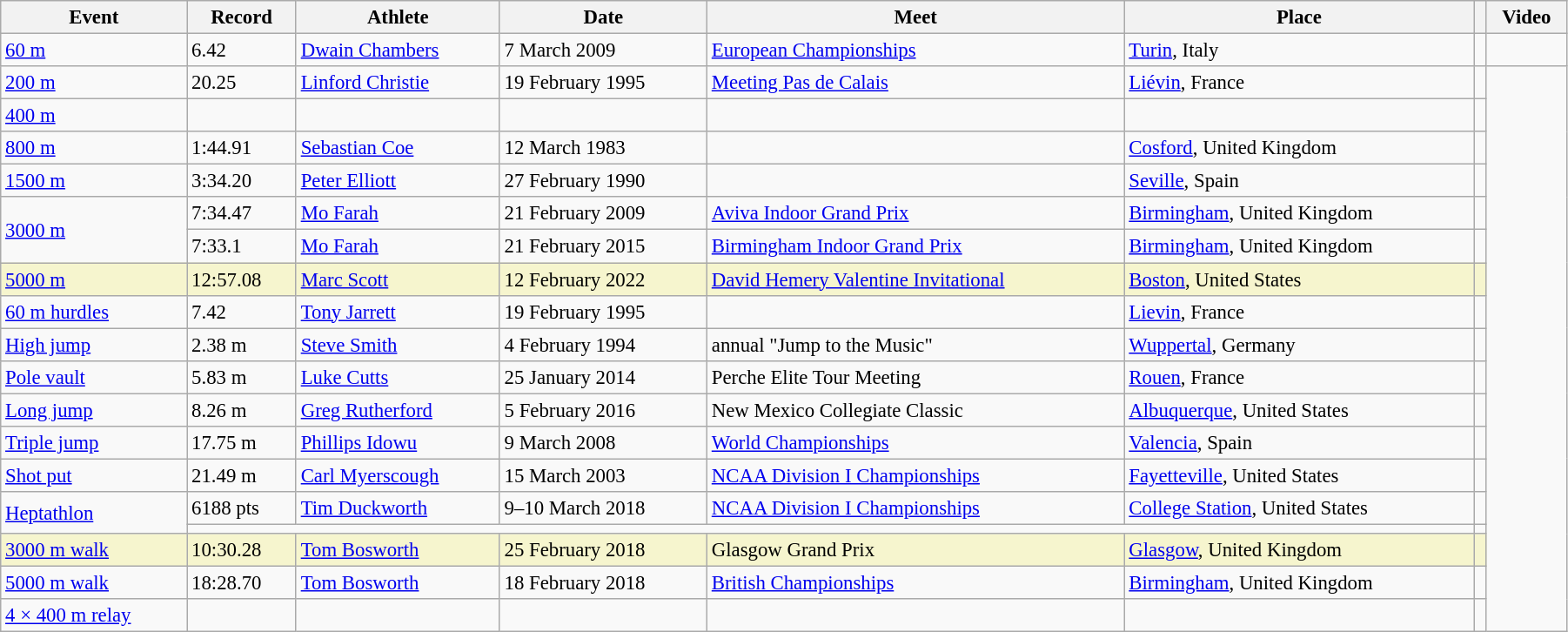<table class="wikitable" style="font-size:95%; width: 95%;">
<tr>
<th>Event</th>
<th>Record</th>
<th>Athlete</th>
<th>Date</th>
<th>Meet</th>
<th>Place</th>
<th></th>
<th>Video</th>
</tr>
<tr>
<td><a href='#'>60 m</a></td>
<td>6.42</td>
<td><a href='#'>Dwain Chambers</a></td>
<td>7 March 2009</td>
<td><a href='#'>European Championships</a></td>
<td><a href='#'>Turin</a>, Italy</td>
<td></td>
<td></td>
</tr>
<tr>
<td><a href='#'>200 m</a></td>
<td>20.25</td>
<td><a href='#'>Linford Christie</a></td>
<td>19 February 1995</td>
<td><a href='#'>Meeting Pas de Calais</a></td>
<td><a href='#'>Liévin</a>, France</td>
<td></td>
</tr>
<tr>
<td><a href='#'>400 m</a></td>
<td></td>
<td></td>
<td></td>
<td></td>
<td></td>
<td></td>
</tr>
<tr>
<td><a href='#'>800 m</a></td>
<td>1:44.91</td>
<td><a href='#'>Sebastian Coe</a></td>
<td>12 March 1983</td>
<td></td>
<td><a href='#'>Cosford</a>, United Kingdom</td>
<td></td>
</tr>
<tr>
<td><a href='#'>1500 m</a></td>
<td>3:34.20</td>
<td><a href='#'>Peter Elliott</a></td>
<td>27 February 1990</td>
<td></td>
<td><a href='#'>Seville</a>, Spain</td>
<td></td>
</tr>
<tr>
<td rowspan=2><a href='#'>3000 m</a></td>
<td>7:34.47</td>
<td><a href='#'>Mo Farah</a></td>
<td>21 February 2009</td>
<td><a href='#'>Aviva Indoor Grand Prix</a></td>
<td><a href='#'>Birmingham</a>, United Kingdom</td>
<td></td>
</tr>
<tr>
<td>7:33.1 </td>
<td><a href='#'>Mo Farah</a></td>
<td>21 February 2015</td>
<td><a href='#'>Birmingham Indoor Grand Prix</a></td>
<td><a href='#'>Birmingham</a>, United Kingdom</td>
<td></td>
</tr>
<tr style="background:#f6F5CE;">
<td><a href='#'>5000 m</a></td>
<td>12:57.08</td>
<td><a href='#'>Marc Scott</a></td>
<td>12 February 2022</td>
<td><a href='#'>David Hemery Valentine Invitational</a></td>
<td><a href='#'>Boston</a>, United States</td>
<td></td>
</tr>
<tr>
<td><a href='#'>60 m hurdles</a></td>
<td>7.42</td>
<td><a href='#'>Tony Jarrett</a></td>
<td>19 February 1995</td>
<td></td>
<td><a href='#'>Lievin</a>, France</td>
<td></td>
</tr>
<tr>
<td><a href='#'>High jump</a></td>
<td>2.38 m</td>
<td><a href='#'>Steve Smith</a></td>
<td>4 February 1994</td>
<td>annual "Jump to the Music"</td>
<td><a href='#'>Wuppertal</a>, Germany</td>
<td></td>
</tr>
<tr>
<td><a href='#'>Pole vault</a></td>
<td>5.83 m</td>
<td><a href='#'>Luke Cutts</a></td>
<td>25 January 2014</td>
<td>Perche Elite Tour Meeting</td>
<td><a href='#'>Rouen</a>, France</td>
<td></td>
</tr>
<tr>
<td><a href='#'>Long jump</a></td>
<td>8.26 m </td>
<td><a href='#'>Greg Rutherford</a></td>
<td>5 February 2016</td>
<td>New Mexico Collegiate Classic</td>
<td><a href='#'>Albuquerque</a>, United States</td>
<td></td>
</tr>
<tr>
<td><a href='#'>Triple jump</a></td>
<td>17.75 m</td>
<td><a href='#'>Phillips Idowu</a></td>
<td>9 March 2008</td>
<td><a href='#'>World Championships</a></td>
<td><a href='#'>Valencia</a>, Spain</td>
<td></td>
</tr>
<tr>
<td><a href='#'>Shot put</a></td>
<td>21.49 m</td>
<td><a href='#'>Carl Myerscough</a></td>
<td>15 March 2003</td>
<td><a href='#'>NCAA Division I Championships</a></td>
<td><a href='#'>Fayetteville</a>, United States</td>
<td></td>
</tr>
<tr>
<td rowspan=2><a href='#'>Heptathlon</a></td>
<td>6188 pts</td>
<td><a href='#'>Tim Duckworth</a></td>
<td>9–10 March 2018</td>
<td><a href='#'>NCAA Division I Championships</a></td>
<td><a href='#'>College Station</a>, United States</td>
<td></td>
</tr>
<tr>
<td colspan=5></td>
<td></td>
</tr>
<tr style="background:#f6F5CE;">
<td><a href='#'>3000 m walk</a></td>
<td>10:30.28</td>
<td><a href='#'>Tom Bosworth</a></td>
<td>25 February 2018</td>
<td>Glasgow Grand Prix</td>
<td><a href='#'>Glasgow</a>, United Kingdom</td>
<td></td>
</tr>
<tr>
<td><a href='#'>5000 m walk</a></td>
<td>18:28.70</td>
<td><a href='#'>Tom Bosworth</a></td>
<td>18 February 2018</td>
<td><a href='#'>British Championships</a></td>
<td><a href='#'>Birmingham</a>, United Kingdom</td>
<td></td>
</tr>
<tr>
<td><a href='#'>4 × 400 m relay</a></td>
<td></td>
<td></td>
<td></td>
<td></td>
<td></td>
<td></td>
</tr>
</table>
